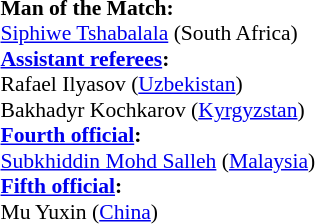<table style="width:50%;font-size: 90%">
<tr>
<td><br><strong>Man of the Match:</strong>
<br><a href='#'>Siphiwe Tshabalala</a> (South Africa)<br><strong><a href='#'>Assistant referees</a>:</strong>
<br>Rafael Ilyasov (<a href='#'>Uzbekistan</a>)
<br>Bakhadyr Kochkarov (<a href='#'>Kyrgyzstan</a>)
<br><strong><a href='#'>Fourth official</a>:</strong>
<br><a href='#'>Subkhiddin Mohd Salleh</a> (<a href='#'>Malaysia</a>)
<br><strong><a href='#'>Fifth official</a>:</strong>
<br>Mu Yuxin (<a href='#'>China</a>)</td>
</tr>
</table>
